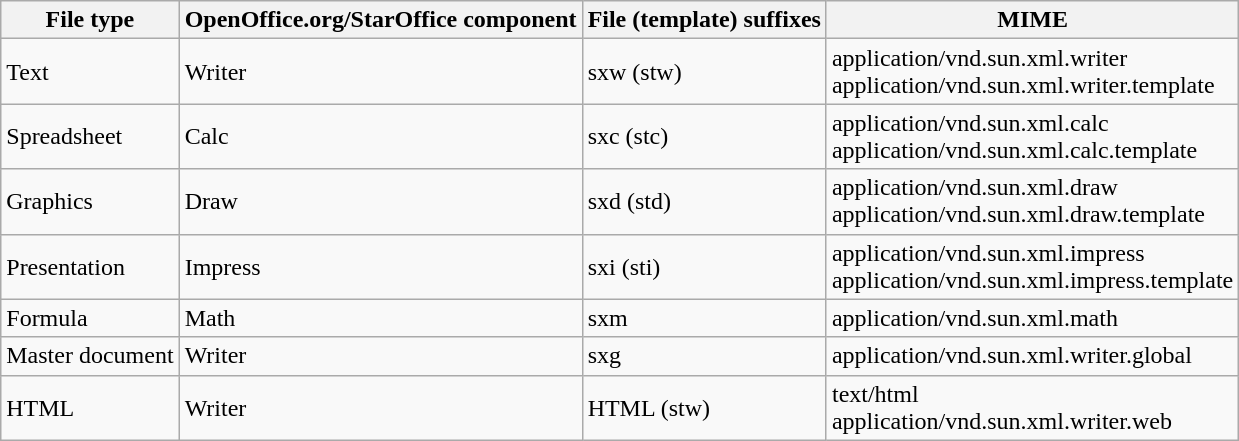<table class="wikitable">
<tr>
<th>File type</th>
<th>OpenOffice.org/StarOffice component</th>
<th>File (template) suffixes</th>
<th>MIME</th>
</tr>
<tr>
<td>Text</td>
<td>Writer</td>
<td>sxw (stw)</td>
<td>application/vnd.sun.xml.writer<br>application/vnd.sun.xml.writer.template</td>
</tr>
<tr>
<td>Spreadsheet</td>
<td>Calc</td>
<td>sxc (stc)</td>
<td>application/vnd.sun.xml.calc<br>application/vnd.sun.xml.calc.template</td>
</tr>
<tr>
<td>Graphics</td>
<td>Draw</td>
<td>sxd (std)</td>
<td>application/vnd.sun.xml.draw<br>application/vnd.sun.xml.draw.template</td>
</tr>
<tr>
<td>Presentation</td>
<td>Impress</td>
<td>sxi (sti)</td>
<td>application/vnd.sun.xml.impress<br>application/vnd.sun.xml.impress.template</td>
</tr>
<tr>
<td>Formula</td>
<td>Math</td>
<td>sxm</td>
<td>application/vnd.sun.xml.math</td>
</tr>
<tr>
<td>Master document</td>
<td>Writer</td>
<td>sxg</td>
<td>application/vnd.sun.xml.writer.global</td>
</tr>
<tr>
<td>HTML</td>
<td>Writer</td>
<td>HTML (stw)</td>
<td>text/html<br>application/vnd.sun.xml.writer.web</td>
</tr>
</table>
